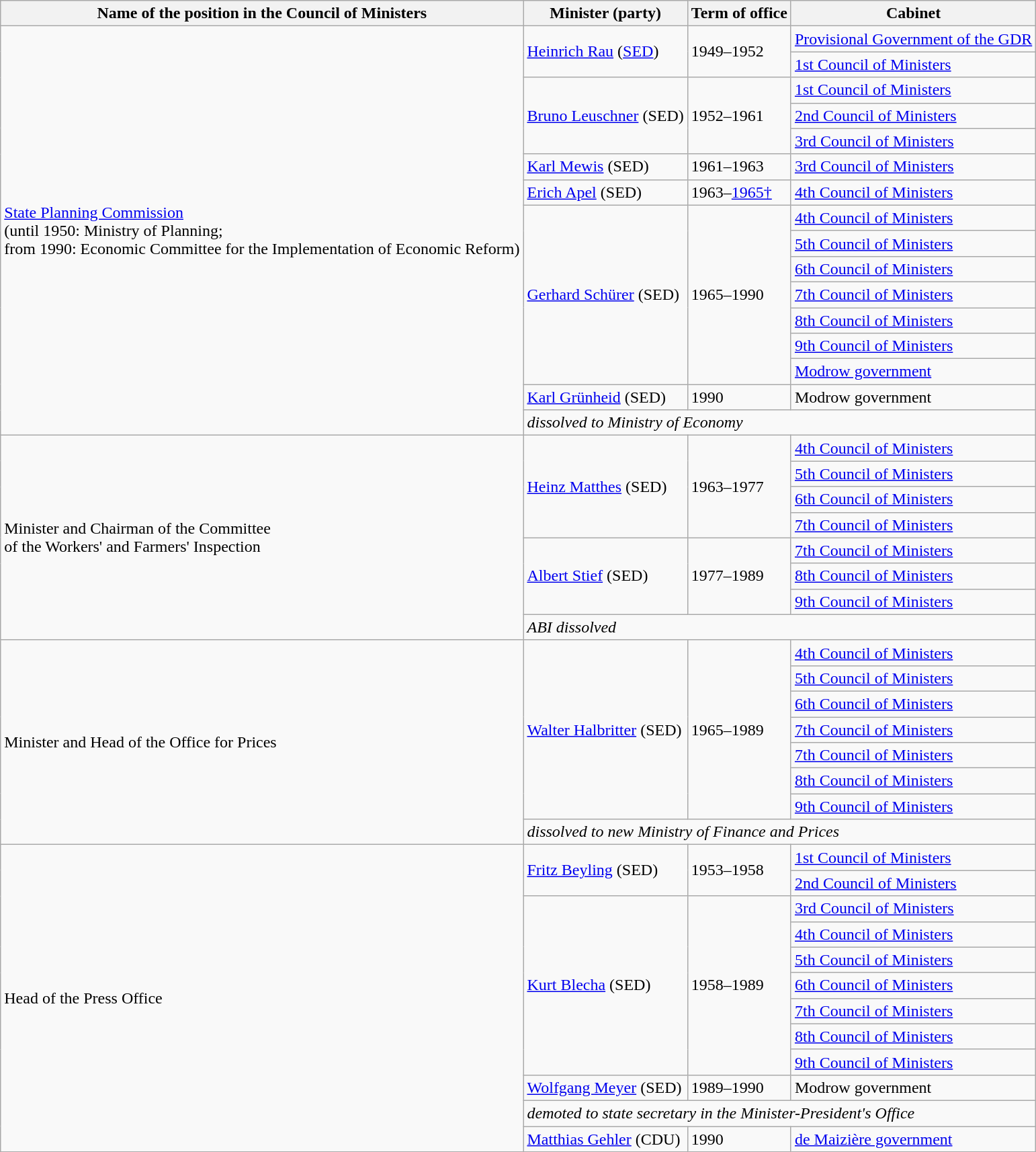<table class="wikitable sortable">
<tr>
<th>Name of the position in the Council of Ministers</th>
<th>Minister (party)</th>
<th>Term of office</th>
<th>Cabinet</th>
</tr>
<tr>
<td rowspan="16"><a href='#'>State Planning Commission</a><br>(until 1950: Ministry of Planning;<br>
from 1990: Economic Committee for the Implementation of Economic Reform)</td>
<td rowspan="2"><a href='#'>Heinrich Rau</a> (<a href='#'>SED</a>)</td>
<td rowspan="2">1949–1952</td>
<td><a href='#'>Provisional Government of the GDR</a></td>
</tr>
<tr>
<td><a href='#'>1st Council of Ministers</a></td>
</tr>
<tr>
<td rowspan="3"><a href='#'>Bruno Leuschner</a> (SED)</td>
<td rowspan="3">1952–1961</td>
<td><a href='#'>1st Council of Ministers</a></td>
</tr>
<tr>
<td><a href='#'>2nd Council of Ministers</a></td>
</tr>
<tr>
<td><a href='#'>3rd Council of Ministers</a></td>
</tr>
<tr>
<td><a href='#'>Karl Mewis</a> (SED)</td>
<td>1961–1963</td>
<td><a href='#'>3rd Council of Ministers</a></td>
</tr>
<tr>
<td><a href='#'>Erich Apel</a> (SED)</td>
<td>1963–<a href='#'>1965†</a></td>
<td><a href='#'>4th Council of Ministers</a></td>
</tr>
<tr>
<td rowspan="7"><a href='#'>Gerhard Schürer</a> (SED)</td>
<td rowspan="7">1965–1990</td>
<td><a href='#'>4th Council of Ministers</a></td>
</tr>
<tr>
<td><a href='#'>5th Council of Ministers</a></td>
</tr>
<tr>
<td><a href='#'>6th Council of Ministers</a></td>
</tr>
<tr>
<td><a href='#'>7th Council of Ministers</a></td>
</tr>
<tr>
<td><a href='#'>8th Council of Ministers</a></td>
</tr>
<tr>
<td><a href='#'>9th Council of Ministers</a></td>
</tr>
<tr>
<td><a href='#'>Modrow government</a></td>
</tr>
<tr>
<td><a href='#'>Karl Grünheid</a> (SED)</td>
<td>1990</td>
<td>Modrow government</td>
</tr>
<tr>
<td colspan="3"><em>dissolved to Ministry of Economy</em></td>
</tr>
<tr>
<td rowspan="8">Minister and Chairman of the Committee<br>of the Workers' and Farmers' Inspection</td>
<td rowspan="4"><a href='#'>Heinz Matthes</a> (SED)</td>
<td rowspan="4">1963–1977</td>
<td><a href='#'>4th Council of Ministers</a></td>
</tr>
<tr>
<td><a href='#'>5th Council of Ministers</a></td>
</tr>
<tr>
<td><a href='#'>6th Council of Ministers</a></td>
</tr>
<tr>
<td><a href='#'>7th Council of Ministers</a></td>
</tr>
<tr>
<td rowspan="3"><a href='#'>Albert Stief</a> (SED)</td>
<td rowspan="3">1977–1989</td>
<td><a href='#'>7th Council of Ministers</a></td>
</tr>
<tr>
<td><a href='#'>8th Council of Ministers</a></td>
</tr>
<tr>
<td><a href='#'>9th Council of Ministers</a></td>
</tr>
<tr>
<td colspan="3"><em>ABI dissolved</em></td>
</tr>
<tr>
<td rowspan="8">Minister and Head of the Office for Prices</td>
<td rowspan="7"><a href='#'>Walter Halbritter</a> (SED)</td>
<td rowspan="7">1965–1989</td>
<td><a href='#'>4th Council of Ministers</a></td>
</tr>
<tr>
<td><a href='#'>5th Council of Ministers</a></td>
</tr>
<tr>
<td><a href='#'>6th Council of Ministers</a></td>
</tr>
<tr>
<td><a href='#'>7th Council of Ministers</a></td>
</tr>
<tr>
<td><a href='#'>7th Council of Ministers</a></td>
</tr>
<tr>
<td><a href='#'>8th Council of Ministers</a></td>
</tr>
<tr>
<td><a href='#'>9th Council of Ministers</a></td>
</tr>
<tr>
<td colspan="3"><em>dissolved to new Ministry of Finance and Prices</em></td>
</tr>
<tr>
<td rowspan="12">Head of the Press Office</td>
<td rowspan="2"><a href='#'>Fritz Beyling</a> (SED)</td>
<td rowspan="2">1953–1958</td>
<td><a href='#'>1st Council of Ministers</a></td>
</tr>
<tr>
<td><a href='#'>2nd Council of Ministers</a></td>
</tr>
<tr>
<td rowspan="7"><a href='#'>Kurt Blecha</a> (SED)</td>
<td rowspan="7">1958–1989</td>
<td><a href='#'>3rd Council of Ministers</a></td>
</tr>
<tr>
<td><a href='#'>4th Council of Ministers</a></td>
</tr>
<tr>
<td><a href='#'>5th Council of Ministers</a></td>
</tr>
<tr>
<td><a href='#'>6th Council of Ministers</a></td>
</tr>
<tr>
<td><a href='#'>7th Council of Ministers</a></td>
</tr>
<tr>
<td><a href='#'>8th Council of Ministers</a></td>
</tr>
<tr>
<td><a href='#'>9th Council of Ministers</a></td>
</tr>
<tr>
<td><a href='#'>Wolfgang Meyer</a> (SED)</td>
<td>1989–1990</td>
<td>Modrow government</td>
</tr>
<tr>
<td colspan="3"><em>demoted to state secretary in the Minister-President's Office</em></td>
</tr>
<tr>
<td><a href='#'>Matthias Gehler</a> (CDU)</td>
<td>1990</td>
<td><a href='#'>de Maizière government</a></td>
</tr>
</table>
